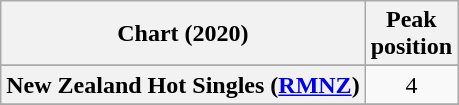<table class="wikitable sortable plainrowheaders" style="text-align:center">
<tr>
<th scope="col">Chart (2020)</th>
<th scope="col">Peak<br>position</th>
</tr>
<tr>
</tr>
<tr>
</tr>
<tr>
</tr>
<tr>
</tr>
<tr>
</tr>
<tr>
</tr>
<tr>
</tr>
<tr>
<th scope="row">New Zealand Hot Singles (<a href='#'>RMNZ</a>)</th>
<td>4</td>
</tr>
<tr>
</tr>
<tr>
</tr>
<tr>
</tr>
</table>
